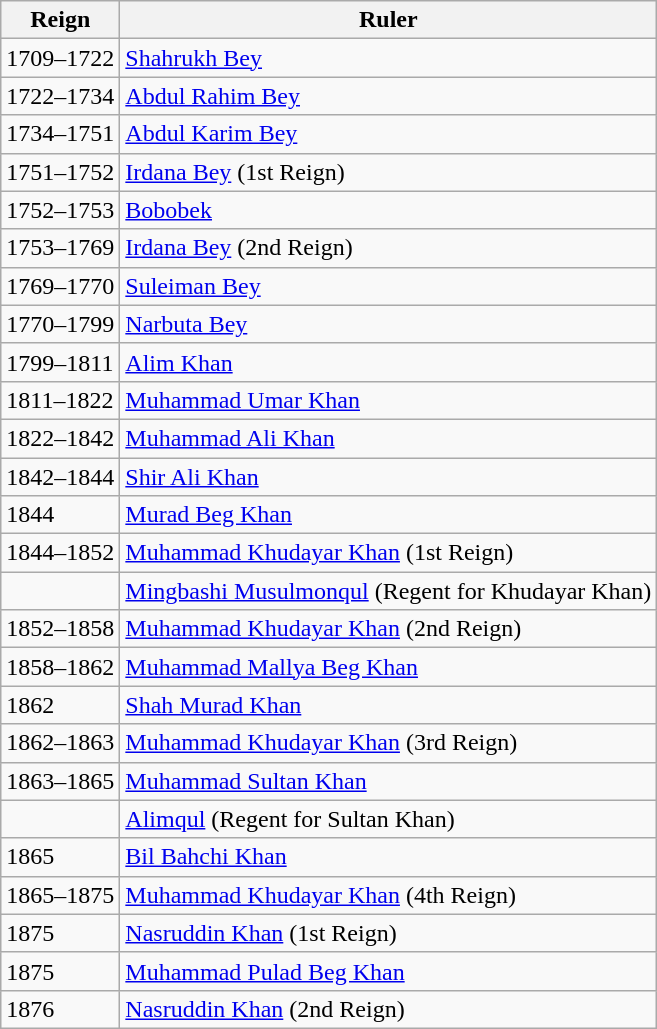<table class="wikitable">
<tr>
<th>Reign</th>
<th>Ruler</th>
</tr>
<tr>
<td>1709–1722</td>
<td><a href='#'>Shahrukh Bey</a></td>
</tr>
<tr>
<td>1722–1734</td>
<td><a href='#'>Abdul Rahim Bey</a></td>
</tr>
<tr>
<td>1734–1751</td>
<td><a href='#'>Abdul Karim Bey</a></td>
</tr>
<tr>
<td>1751–1752</td>
<td><a href='#'>Irdana Bey</a> (1st Reign)</td>
</tr>
<tr>
<td>1752–1753</td>
<td><a href='#'>Bobobek</a></td>
</tr>
<tr>
<td>1753–1769</td>
<td><a href='#'>Irdana Bey</a> (2nd Reign)</td>
</tr>
<tr>
<td>1769–1770</td>
<td><a href='#'>Suleiman Bey</a></td>
</tr>
<tr>
<td>1770–1799</td>
<td><a href='#'>Narbuta Bey</a></td>
</tr>
<tr>
<td>1799–1811</td>
<td><a href='#'>Alim Khan</a></td>
</tr>
<tr>
<td>1811–1822</td>
<td><a href='#'>Muhammad Umar Khan</a></td>
</tr>
<tr>
<td>1822–1842</td>
<td><a href='#'>Muhammad Ali Khan</a></td>
</tr>
<tr>
<td>1842–1844</td>
<td><a href='#'>Shir Ali Khan</a></td>
</tr>
<tr>
<td>1844</td>
<td><a href='#'>Murad Beg Khan</a></td>
</tr>
<tr>
<td>1844–1852</td>
<td><a href='#'>Muhammad Khudayar Khan</a> (1st Reign)</td>
</tr>
<tr>
<td></td>
<td><a href='#'>Mingbashi Musulmonqul</a> (Regent for Khudayar Khan)</td>
</tr>
<tr>
<td>1852–1858</td>
<td><a href='#'>Muhammad Khudayar Khan</a> (2nd Reign)</td>
</tr>
<tr>
<td>1858–1862</td>
<td><a href='#'>Muhammad Mallya Beg Khan</a></td>
</tr>
<tr>
<td>1862</td>
<td><a href='#'>Shah Murad Khan</a></td>
</tr>
<tr>
<td>1862–1863</td>
<td><a href='#'>Muhammad Khudayar Khan</a> (3rd Reign)</td>
</tr>
<tr>
<td>1863–1865</td>
<td><a href='#'>Muhammad Sultan Khan</a></td>
</tr>
<tr>
<td></td>
<td><a href='#'>Alimqul</a> (Regent for Sultan Khan)</td>
</tr>
<tr>
<td>1865</td>
<td><a href='#'>Bil Bahchi Khan</a></td>
</tr>
<tr>
<td>1865–1875</td>
<td><a href='#'>Muhammad Khudayar Khan</a> (4th Reign)</td>
</tr>
<tr>
<td>1875</td>
<td><a href='#'>Nasruddin Khan</a> (1st Reign)</td>
</tr>
<tr>
<td>1875</td>
<td><a href='#'>Muhammad Pulad Beg Khan</a></td>
</tr>
<tr>
<td>1876</td>
<td><a href='#'>Nasruddin Khan</a> (2nd Reign)</td>
</tr>
</table>
